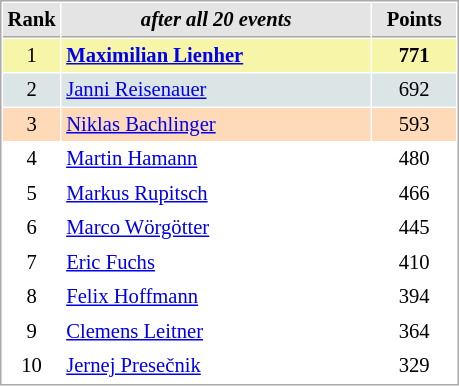<table cellspacing="1" cellpadding="3" style="border:1px solid #AAAAAA;font-size:86%">
<tr style="background-color: #E4E4E4;">
<th style="border-bottom:1px solid #AAAAAA; width: 10px;">Rank</th>
<th style="border-bottom:1px solid #AAAAAA; width: 200px;"><em>after all 20 events</em></th>
<th style="border-bottom:1px solid #AAAAAA; width: 50px;">Points</th>
</tr>
<tr style="background:#f7f6a8;">
<td align=center>1</td>
<td> <strong><a href='#'>Maximilian Lienher</a></strong></td>
<td align=center><strong>771</strong></td>
</tr>
<tr style="background:#dce5e5;">
<td align=center>2</td>
<td> <a href='#'>Janni Reisenauer</a></td>
<td align=center>692</td>
</tr>
<tr style="background:#ffdab9;">
<td align=center>3</td>
<td> <a href='#'>Niklas Bachlinger</a></td>
<td align=center>593</td>
</tr>
<tr>
<td align=center>4</td>
<td> <a href='#'>Martin Hamann</a></td>
<td align=center>480</td>
</tr>
<tr>
<td align=center>5</td>
<td> <a href='#'>Markus Rupitsch</a></td>
<td align=center>466</td>
</tr>
<tr>
<td align=center>6</td>
<td> <a href='#'>Marco Wörgötter</a></td>
<td align=center>445</td>
</tr>
<tr>
<td align=center>7</td>
<td> <a href='#'>Eric Fuchs</a></td>
<td align=center>410</td>
</tr>
<tr>
<td align=center>8</td>
<td> <a href='#'>Felix Hoffmann</a></td>
<td align=center>394</td>
</tr>
<tr>
<td align=center>9</td>
<td> <a href='#'>Clemens Leitner</a></td>
<td align=center>364</td>
</tr>
<tr>
<td align=center>10</td>
<td> <a href='#'>Jernej Presečnik</a></td>
<td align=center>329</td>
</tr>
</table>
